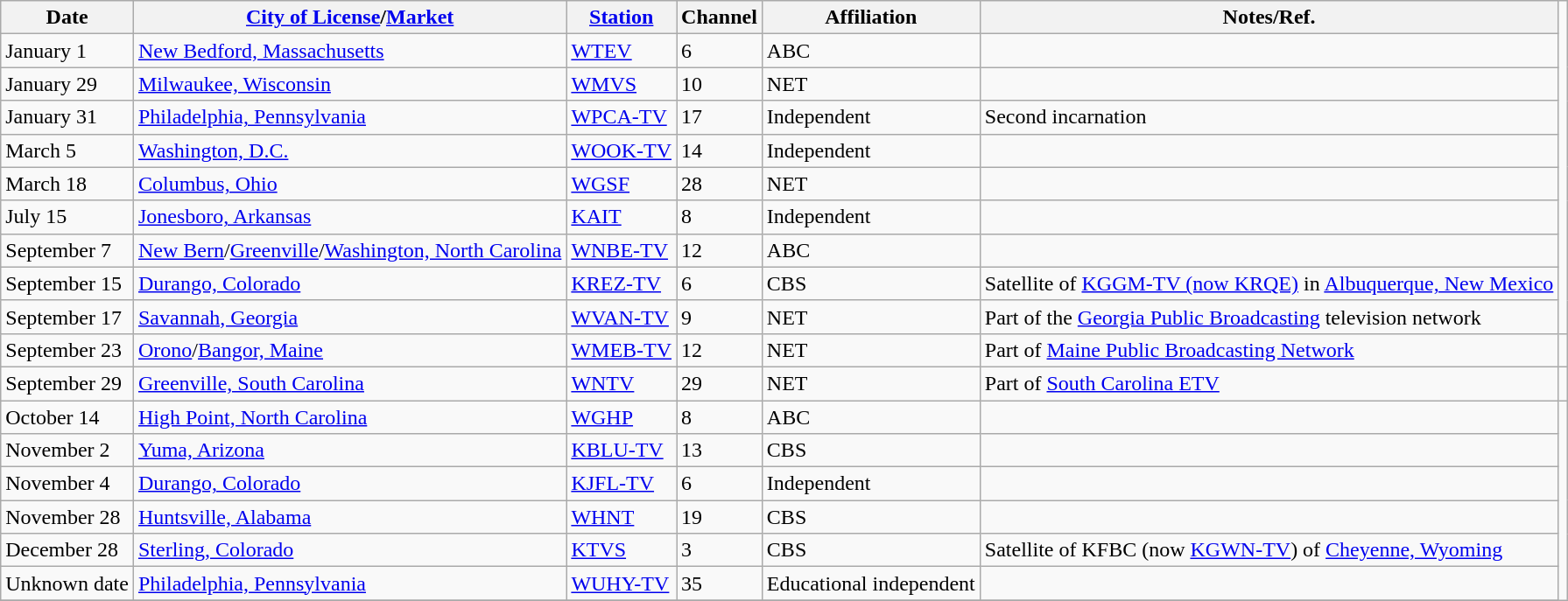<table class="wikitable sortable">
<tr>
<th>Date</th>
<th><a href='#'>City of License</a>/<a href='#'>Market</a></th>
<th><a href='#'>Station</a></th>
<th>Channel</th>
<th>Affiliation</th>
<th>Notes/Ref.</th>
</tr>
<tr>
<td>January 1</td>
<td><a href='#'>New Bedford, Massachusetts</a> <br> </td>
<td><a href='#'>WTEV</a></td>
<td>6</td>
<td>ABC</td>
<td></td>
</tr>
<tr>
<td>January 29</td>
<td><a href='#'>Milwaukee, Wisconsin</a></td>
<td><a href='#'>WMVS</a></td>
<td>10</td>
<td>NET</td>
<td></td>
</tr>
<tr>
<td>January 31</td>
<td><a href='#'>Philadelphia, Pennsylvania</a></td>
<td><a href='#'>WPCA-TV</a></td>
<td>17</td>
<td>Independent</td>
<td>Second incarnation</td>
</tr>
<tr>
<td>March 5</td>
<td><a href='#'>Washington, D.C.</a></td>
<td><a href='#'>WOOK-TV</a></td>
<td>14</td>
<td>Independent</td>
<td></td>
</tr>
<tr>
<td>March 18</td>
<td><a href='#'>Columbus, Ohio</a></td>
<td><a href='#'>WGSF</a></td>
<td>28</td>
<td>NET</td>
<td></td>
</tr>
<tr>
<td>July 15</td>
<td><a href='#'>Jonesboro, Arkansas</a></td>
<td><a href='#'>KAIT</a></td>
<td>8</td>
<td>Independent</td>
<td></td>
</tr>
<tr>
<td>September 7</td>
<td><a href='#'>New Bern</a>/<a href='#'>Greenville</a>/<a href='#'>Washington, North Carolina</a></td>
<td><a href='#'>WNBE-TV</a></td>
<td>12</td>
<td>ABC</td>
<td></td>
</tr>
<tr>
<td>September 15</td>
<td><a href='#'>Durango, Colorado</a></td>
<td><a href='#'>KREZ-TV</a></td>
<td>6</td>
<td>CBS</td>
<td>Satellite of <a href='#'>KGGM-TV (now KRQE)</a> in <a href='#'>Albuquerque, New Mexico</a></td>
</tr>
<tr>
<td>September 17</td>
<td><a href='#'>Savannah, Georgia</a></td>
<td><a href='#'>WVAN-TV</a></td>
<td>9</td>
<td>NET</td>
<td>Part of the <a href='#'>Georgia Public Broadcasting</a> television network</td>
</tr>
<tr>
<td>September 23</td>
<td><a href='#'>Orono</a>/<a href='#'>Bangor, Maine</a></td>
<td><a href='#'>WMEB-TV</a></td>
<td>12</td>
<td>NET</td>
<td>Part of <a href='#'>Maine Public Broadcasting Network</a></td>
<td></td>
</tr>
<tr>
<td>September 29</td>
<td><a href='#'>Greenville, South Carolina</a></td>
<td><a href='#'>WNTV</a></td>
<td>29</td>
<td>NET</td>
<td>Part of <a href='#'>South Carolina ETV</a></td>
<td></td>
</tr>
<tr>
<td>October 14</td>
<td><a href='#'>High Point, North Carolina</a> <br> </td>
<td><a href='#'>WGHP</a></td>
<td>8</td>
<td>ABC</td>
<td></td>
</tr>
<tr>
<td>November 2</td>
<td><a href='#'>Yuma, Arizona</a></td>
<td><a href='#'>KBLU-TV</a></td>
<td>13</td>
<td>CBS</td>
<td></td>
</tr>
<tr>
<td>November 4</td>
<td><a href='#'>Durango, Colorado</a></td>
<td><a href='#'>KJFL-TV</a></td>
<td>6</td>
<td>Independent</td>
<td></td>
</tr>
<tr>
<td>November 28</td>
<td><a href='#'>Huntsville, Alabama</a></td>
<td><a href='#'>WHNT</a></td>
<td>19</td>
<td>CBS</td>
<td></td>
</tr>
<tr>
<td>December 28</td>
<td><a href='#'>Sterling, Colorado</a></td>
<td><a href='#'>KTVS</a></td>
<td>3</td>
<td>CBS</td>
<td>Satellite of KFBC (now <a href='#'>KGWN-TV</a>) of <a href='#'>Cheyenne, Wyoming</a></td>
</tr>
<tr>
<td>Unknown date</td>
<td><a href='#'>Philadelphia, Pennsylvania</a></td>
<td><a href='#'>WUHY-TV</a></td>
<td>35</td>
<td>Educational independent</td>
<td></td>
</tr>
<tr>
</tr>
</table>
